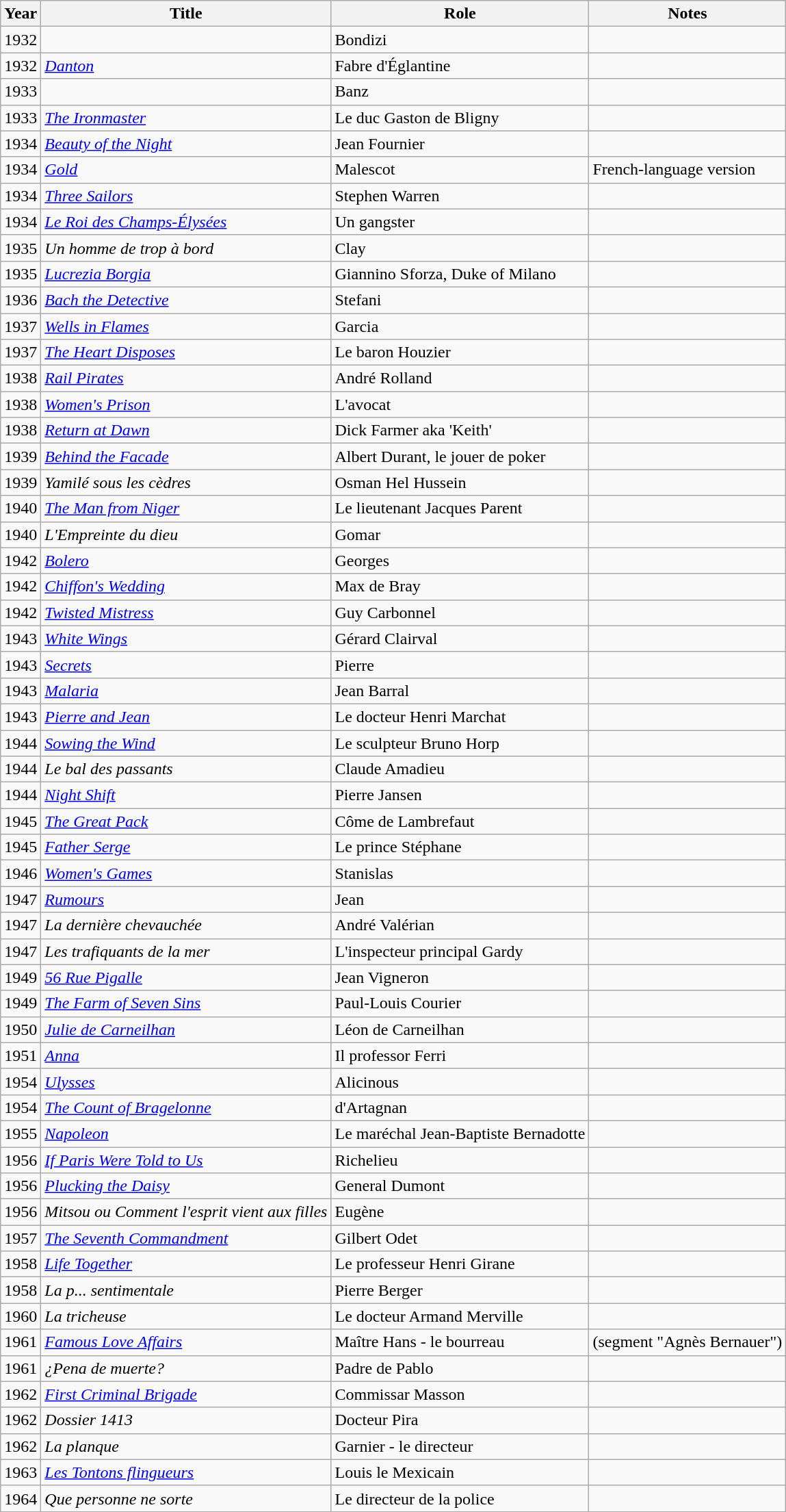<table class="wikitable">
<tr>
<th>Year</th>
<th>Title</th>
<th>Role</th>
<th>Notes</th>
</tr>
<tr>
<td>1932</td>
<td><em></em></td>
<td>Bondizi</td>
<td></td>
</tr>
<tr>
<td>1932</td>
<td><em><a href='#'>Danton</a></em></td>
<td>Fabre d'Églantine</td>
<td></td>
</tr>
<tr>
<td>1933</td>
<td><em></em></td>
<td>Banz</td>
<td></td>
</tr>
<tr>
<td>1933</td>
<td><em><a href='#'>The Ironmaster</a></em></td>
<td>Le duc Gaston de Bligny</td>
<td></td>
</tr>
<tr>
<td>1934</td>
<td><em><a href='#'>Beauty of the Night</a></em></td>
<td>Jean Fournier</td>
<td></td>
</tr>
<tr>
<td>1934</td>
<td><em><a href='#'>Gold</a></em></td>
<td>Malescot</td>
<td>French-language version</td>
</tr>
<tr>
<td>1934</td>
<td><em><a href='#'>Three Sailors</a></em></td>
<td>Stephen Warren</td>
<td></td>
</tr>
<tr>
<td>1934</td>
<td><em><a href='#'>Le Roi des Champs-Élysées</a></em></td>
<td>Un gangster</td>
<td></td>
</tr>
<tr>
<td>1935</td>
<td><em>Un homme de trop à bord</em></td>
<td>Clay</td>
<td></td>
</tr>
<tr>
<td>1935</td>
<td><em><a href='#'>Lucrezia Borgia</a></em></td>
<td>Giannino Sforza, Duke of Milano</td>
<td></td>
</tr>
<tr>
<td>1936</td>
<td><em><a href='#'>Bach the Detective</a></em></td>
<td>Stefani</td>
<td></td>
</tr>
<tr>
<td>1937</td>
<td><em><a href='#'>Wells in Flames</a></em></td>
<td>Garcia</td>
<td></td>
</tr>
<tr>
<td>1937</td>
<td><em><a href='#'>The Heart Disposes</a></em></td>
<td>Le baron Houzier</td>
<td></td>
</tr>
<tr>
<td>1938</td>
<td><em><a href='#'>Rail Pirates</a></em></td>
<td>André Rolland</td>
<td></td>
</tr>
<tr>
<td>1938</td>
<td><em><a href='#'>Women's Prison</a></em></td>
<td>L'avocat</td>
<td></td>
</tr>
<tr>
<td>1938</td>
<td><em><a href='#'>Return at Dawn</a></em></td>
<td>Dick Farmer aka 'Keith'</td>
<td></td>
</tr>
<tr>
<td>1939</td>
<td><em><a href='#'>Behind the Facade</a></em></td>
<td>Albert Durant, le jouer de poker</td>
<td></td>
</tr>
<tr>
<td>1939</td>
<td><em>Yamilé sous les cèdres</em></td>
<td>Osman Hel Hussein</td>
<td></td>
</tr>
<tr>
<td>1940</td>
<td><em><a href='#'>The Man from Niger</a></em></td>
<td>Le lieutenant Jacques Parent</td>
<td></td>
</tr>
<tr>
<td>1940</td>
<td><em>L'Empreinte du dieu</em></td>
<td>Gomar</td>
<td></td>
</tr>
<tr>
<td>1942</td>
<td><em><a href='#'>Bolero</a></em></td>
<td>Georges</td>
<td></td>
</tr>
<tr>
<td>1942</td>
<td><em><a href='#'>Chiffon's Wedding</a></em></td>
<td>Max de Bray</td>
<td></td>
</tr>
<tr>
<td>1942</td>
<td><em><a href='#'>Twisted Mistress</a></em></td>
<td>Guy Carbonnel</td>
<td></td>
</tr>
<tr>
<td>1943</td>
<td><em><a href='#'>White Wings</a></em></td>
<td>Gérard Clairval</td>
<td></td>
</tr>
<tr>
<td>1943</td>
<td><em><a href='#'>Secrets</a></em></td>
<td>Pierre</td>
<td></td>
</tr>
<tr>
<td>1943</td>
<td><em><a href='#'>Malaria</a></em></td>
<td>Jean Barral</td>
<td></td>
</tr>
<tr>
<td>1943</td>
<td><em><a href='#'>Pierre and Jean</a></em></td>
<td>Le docteur Henri Marchat</td>
<td></td>
</tr>
<tr>
<td>1944</td>
<td><em><a href='#'>Sowing the Wind</a></em></td>
<td>Le sculpteur Bruno Horp</td>
<td></td>
</tr>
<tr>
<td>1944</td>
<td><em>Le bal des passants</em></td>
<td>Claude Amadieu</td>
<td></td>
</tr>
<tr>
<td>1944</td>
<td><em><a href='#'>Night Shift</a></em></td>
<td>Pierre Jansen</td>
<td></td>
</tr>
<tr>
<td>1945</td>
<td><em><a href='#'>The Great Pack</a></em></td>
<td>Côme de Lambrefaut</td>
<td></td>
</tr>
<tr>
<td>1945</td>
<td><em><a href='#'>Father Serge</a></em></td>
<td>Le prince Stéphane</td>
<td></td>
</tr>
<tr>
<td>1946</td>
<td><em><a href='#'>Women's Games</a></em></td>
<td>Stanislas</td>
<td></td>
</tr>
<tr>
<td>1947</td>
<td><em><a href='#'>Rumours</a></em></td>
<td>Jean</td>
<td></td>
</tr>
<tr>
<td>1947</td>
<td><em>La dernière chevauchée</em></td>
<td>André Valérian</td>
<td></td>
</tr>
<tr>
<td>1947</td>
<td><em>Les trafiquants de la mer</em></td>
<td>L'inspecteur principal Gardy</td>
<td></td>
</tr>
<tr>
<td>1949</td>
<td><em><a href='#'>56 Rue Pigalle</a></em></td>
<td>Jean Vigneron</td>
<td></td>
</tr>
<tr>
<td>1949</td>
<td><em><a href='#'>The Farm of Seven Sins</a></em></td>
<td>Paul-Louis Courier</td>
<td></td>
</tr>
<tr>
<td>1950</td>
<td><em><a href='#'>Julie de Carneilhan</a></em></td>
<td>Léon de Carneilhan</td>
<td></td>
</tr>
<tr>
<td>1951</td>
<td><em><a href='#'>Anna</a></em></td>
<td>Il professor Ferri</td>
<td></td>
</tr>
<tr>
<td>1954</td>
<td><em><a href='#'>Ulysses</a></em></td>
<td>Alicinous</td>
<td></td>
</tr>
<tr>
<td>1954</td>
<td><em><a href='#'>The Count of Bragelonne</a></em></td>
<td>d'Artagnan</td>
<td></td>
</tr>
<tr>
<td>1955</td>
<td><em><a href='#'>Napoleon</a></em></td>
<td>Le maréchal Jean-Baptiste Bernadotte</td>
<td></td>
</tr>
<tr>
<td>1956</td>
<td><em><a href='#'>If Paris Were Told to Us</a></em></td>
<td>Richelieu</td>
<td></td>
</tr>
<tr>
<td>1956</td>
<td><em><a href='#'>Plucking the Daisy</a></em></td>
<td>General Dumont</td>
<td></td>
</tr>
<tr>
<td>1956</td>
<td><em>Mitsou ou Comment l'esprit vient aux filles</em></td>
<td>Eugène</td>
<td></td>
</tr>
<tr>
<td>1957</td>
<td><em><a href='#'>The Seventh Commandment</a></em></td>
<td>Gilbert Odet</td>
<td></td>
</tr>
<tr>
<td>1958</td>
<td><em><a href='#'>Life Together</a></em></td>
<td>Le professeur Henri Girane</td>
<td></td>
</tr>
<tr>
<td>1958</td>
<td><em>La p... sentimentale</em></td>
<td>Pierre Berger</td>
<td></td>
</tr>
<tr>
<td>1960</td>
<td><em>La tricheuse</em></td>
<td>Le docteur Armand Merville</td>
<td></td>
</tr>
<tr>
<td>1961</td>
<td><em><a href='#'>Famous Love Affairs</a></em></td>
<td>Maître Hans - le bourreau</td>
<td>(segment "Agnès Bernauer")</td>
</tr>
<tr>
<td>1961</td>
<td><em>¿Pena de muerte?</em></td>
<td>Padre de Pablo</td>
<td></td>
</tr>
<tr>
<td>1962</td>
<td><em><a href='#'>First Criminal Brigade</a></em></td>
<td>Commissar Masson</td>
<td></td>
</tr>
<tr>
<td>1962</td>
<td><em>Dossier 1413</em></td>
<td>Docteur Pira</td>
<td></td>
</tr>
<tr>
<td>1962</td>
<td><em>La planque</em></td>
<td>Garnier - le directeur</td>
<td></td>
</tr>
<tr>
<td>1963</td>
<td><em><a href='#'>Les Tontons flingueurs</a></em></td>
<td>Louis le Mexicain</td>
<td></td>
</tr>
<tr>
<td>1964</td>
<td><em>Que personne ne sorte</em></td>
<td>Le directeur de la police</td>
<td></td>
</tr>
</table>
